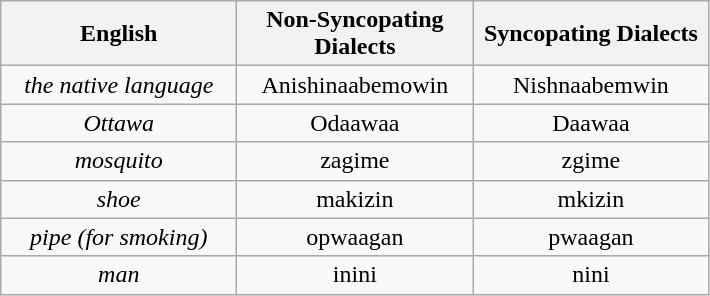<table class="wikitable" style="text-align: center;">
<tr>
<th width = "150"><strong>English</strong></th>
<th width = "150"><strong>Non-Syncopating Dialects</strong></th>
<th width = "150"><strong>Syncopating Dialects</strong></th>
</tr>
<tr>
<td><em>the native language</em></td>
<td>Anishinaabemowin</td>
<td>Nishnaabemwin</td>
</tr>
<tr>
<td><em>Ottawa</em></td>
<td>Odaawaa</td>
<td>Daawaa</td>
</tr>
<tr>
<td><em>mosquito</em></td>
<td>zagime</td>
<td>zgime</td>
</tr>
<tr>
<td><em>shoe</em></td>
<td>makizin</td>
<td>mkizin</td>
</tr>
<tr>
<td><em>pipe (for smoking)</em></td>
<td>opwaagan</td>
<td>pwaagan</td>
</tr>
<tr>
<td><em>man</em></td>
<td>inini</td>
<td>nini</td>
</tr>
</table>
